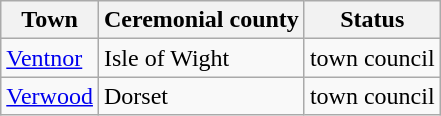<table class="wikitable sortable">
<tr>
<th>Town</th>
<th>Ceremonial county</th>
<th>Status</th>
</tr>
<tr>
<td><a href='#'>Ventnor</a></td>
<td>Isle of Wight</td>
<td>town council</td>
</tr>
<tr>
<td><a href='#'>Verwood</a></td>
<td>Dorset</td>
<td>town council</td>
</tr>
</table>
